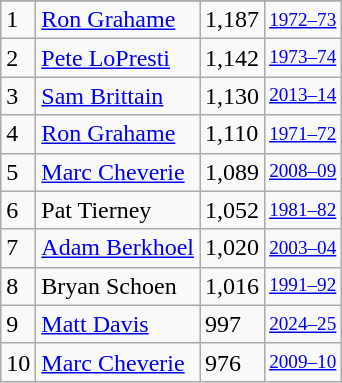<table class="wikitable">
<tr>
</tr>
<tr>
<td>1</td>
<td><a href='#'>Ron Grahame</a></td>
<td>1,187</td>
<td style="font-size:80%;"><a href='#'>1972–73</a></td>
</tr>
<tr>
<td>2</td>
<td><a href='#'>Pete LoPresti</a></td>
<td>1,142</td>
<td style="font-size:80%;"><a href='#'>1973–74</a></td>
</tr>
<tr>
<td>3</td>
<td><a href='#'>Sam Brittain</a></td>
<td>1,130</td>
<td style="font-size:80%;"><a href='#'>2013–14</a></td>
</tr>
<tr>
<td>4</td>
<td><a href='#'>Ron Grahame</a></td>
<td>1,110</td>
<td style="font-size:80%;"><a href='#'>1971–72</a></td>
</tr>
<tr>
<td>5</td>
<td><a href='#'>Marc Cheverie</a></td>
<td>1,089</td>
<td style="font-size:80%;"><a href='#'>2008–09</a></td>
</tr>
<tr>
<td>6</td>
<td>Pat Tierney</td>
<td>1,052</td>
<td style="font-size:80%;"><a href='#'>1981–82</a></td>
</tr>
<tr>
<td>7</td>
<td><a href='#'>Adam Berkhoel</a></td>
<td>1,020</td>
<td style="font-size:80%;"><a href='#'>2003–04</a></td>
</tr>
<tr>
<td>8</td>
<td>Bryan Schoen</td>
<td>1,016</td>
<td style="font-size:80%;"><a href='#'>1991–92</a></td>
</tr>
<tr>
<td>9</td>
<td><a href='#'>Matt Davis</a></td>
<td>997</td>
<td style="font-size:80%;"><a href='#'>2024–25</a></td>
</tr>
<tr>
<td>10</td>
<td><a href='#'>Marc Cheverie</a></td>
<td>976</td>
<td style="font-size:80%;"><a href='#'>2009–10</a></td>
</tr>
</table>
